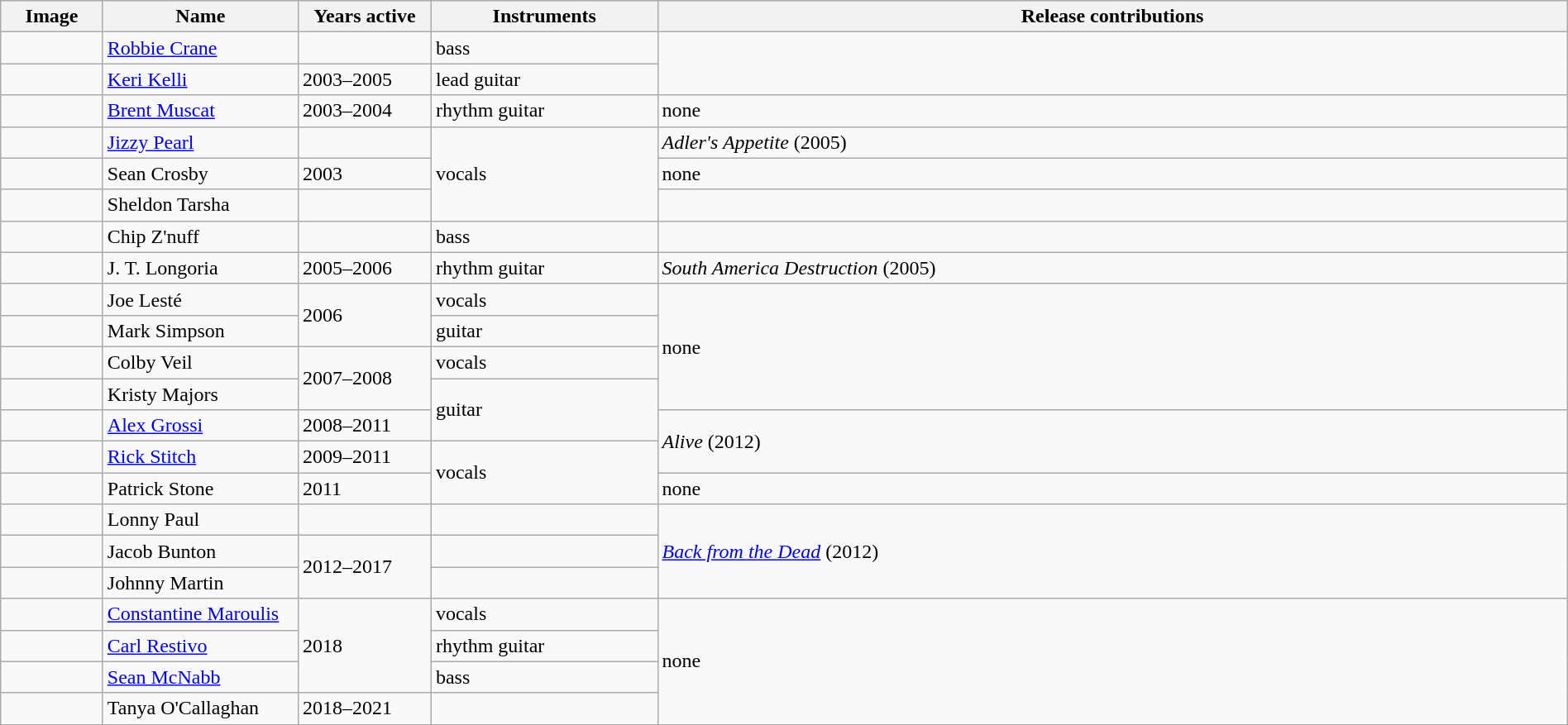<table class="wikitable" border="1" width=100%>
<tr>
<th width="75">Image</th>
<th width="150">Name</th>
<th width="100">Years active</th>
<th width="175">Instruments</th>
<th>Release contributions</th>
</tr>
<tr>
<td></td>
<td><a href='#'>Robbie Crane</a></td>
<td></td>
<td>bass</td>
<td rowspan="2"></td>
</tr>
<tr>
<td></td>
<td><a href='#'>Keri Kelli</a><br></td>
<td>2003–2005</td>
<td>lead guitar</td>
</tr>
<tr>
<td></td>
<td><a href='#'>Brent Muscat</a></td>
<td>2003–2004</td>
<td>rhythm guitar</td>
<td>none</td>
</tr>
<tr>
<td></td>
<td><a href='#'>Jizzy Pearl</a><br></td>
<td></td>
<td rowspan="3">vocals</td>
<td><em>Adler's Appetite</em> (2005)</td>
</tr>
<tr>
<td></td>
<td>Sean Crosby</td>
<td>2003</td>
<td>none</td>
</tr>
<tr>
<td></td>
<td>Sheldon Tarsha<br></td>
<td></td>
<td></td>
</tr>
<tr>
<td></td>
<td>Chip Z'nuff<br></td>
<td></td>
<td>bass</td>
<td></td>
</tr>
<tr>
<td></td>
<td>J. T. Longoria</td>
<td>2005–2006</td>
<td>rhythm guitar</td>
<td><em>South America Destruction</em> (2005)</td>
</tr>
<tr>
<td></td>
<td>Joe Lesté</td>
<td rowspan="2">2006</td>
<td>vocals</td>
<td rowspan="4">none</td>
</tr>
<tr>
<td></td>
<td>Mark Simpson</td>
<td>guitar</td>
</tr>
<tr>
<td></td>
<td>Colby Veil</td>
<td rowspan="2">2007–2008</td>
<td>vocals</td>
</tr>
<tr>
<td></td>
<td>Kristy Majors</td>
<td rowspan="2">guitar</td>
</tr>
<tr>
<td></td>
<td><a href='#'>Alex Grossi</a></td>
<td>2008–2011</td>
<td rowspan="2"><em>Alive</em> (2012)</td>
</tr>
<tr>
<td></td>
<td><a href='#'>Rick Stitch</a></td>
<td>2009–2011</td>
<td rowspan="2">vocals</td>
</tr>
<tr>
<td></td>
<td>Patrick Stone</td>
<td>2011</td>
<td>none</td>
</tr>
<tr>
<td></td>
<td>Lonny Paul</td>
<td></td>
<td></td>
<td rowspan="3"><em><a href='#'>Back from the Dead</a></em> (2012)</td>
</tr>
<tr>
<td></td>
<td>Jacob Bunton</td>
<td rowspan="2">2012–2017 </td>
<td></td>
</tr>
<tr>
<td></td>
<td>Johnny Martin</td>
<td></td>
</tr>
<tr>
<td></td>
<td><a href='#'>Constantine Maroulis</a></td>
<td rowspan="3">2018</td>
<td>vocals</td>
<td rowspan="4">none</td>
</tr>
<tr>
<td></td>
<td><a href='#'>Carl Restivo</a></td>
<td>rhythm guitar</td>
</tr>
<tr>
<td></td>
<td><a href='#'>Sean McNabb</a></td>
<td>bass</td>
</tr>
<tr>
<td></td>
<td>Tanya O'Callaghan</td>
<td>2018–2021</td>
<td></td>
</tr>
</table>
